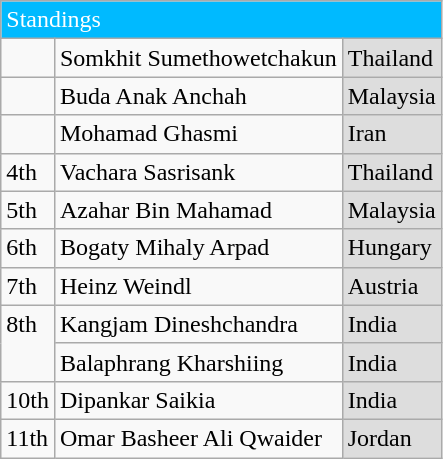<table class="wikitable">
<tr>
<td colspan="3" style="background:#00baff;color:#fff">Standings</td>
</tr>
<tr>
<td></td>
<td>Somkhit Sumethowetchakun</td>
<td style="background:#dddddd"> Thailand</td>
</tr>
<tr>
<td></td>
<td>Buda Anak Anchah</td>
<td style="background:#dddddd"> Malaysia</td>
</tr>
<tr>
<td></td>
<td>Mohamad Ghasmi</td>
<td style="background:#dddddd"> Iran</td>
</tr>
<tr>
<td>4th</td>
<td>Vachara Sasrisank</td>
<td style="background:#dddddd"> Thailand</td>
</tr>
<tr>
<td>5th</td>
<td>Azahar Bin Mahamad</td>
<td style="background:#dddddd"> Malaysia</td>
</tr>
<tr>
<td>6th</td>
<td>Bogaty Mihaly Arpad</td>
<td style="background:#dddddd"> Hungary</td>
</tr>
<tr>
<td>7th</td>
<td>Heinz Weindl</td>
<td style="background:#dddddd"> Austria</td>
</tr>
<tr>
<td rowspan=2 valign=top>8th</td>
<td>Kangjam Dineshchandra</td>
<td style="background:#dddddd"> India</td>
</tr>
<tr>
<td>Balaphrang Kharshiing</td>
<td style="background:#dddddd"> India</td>
</tr>
<tr>
<td>10th</td>
<td>Dipankar Saikia</td>
<td style="background:#dddddd"> India</td>
</tr>
<tr>
<td>11th</td>
<td>Omar Basheer Ali Qwaider</td>
<td style="background:#dddddd"> Jordan</td>
</tr>
</table>
